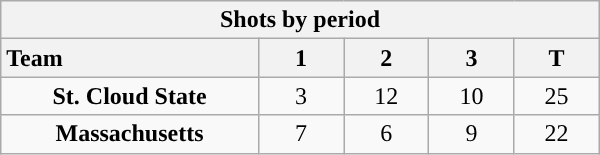<table class="wikitable" style="width:25em; text-align:right;">
<tr>
<th colspan=5>Shots by period</th>
</tr>
<tr>
<th style="width:10em; text-align:left;">Team</th>
<th style="width:3em;">1</th>
<th style="width:3em;">2</th>
<th style="width:3em;">3</th>
<th style="width:3em;">T</th>
</tr>
<tr>
<td align=center><strong>St. Cloud State</strong></td>
<td align=center>3</td>
<td align=center>12</td>
<td align=center>10</td>
<td align=center>25</td>
</tr>
<tr>
<td align=center><strong>Massachusetts</strong></td>
<td align=center>7</td>
<td align=center>6</td>
<td align=center>9</td>
<td align=center>22</td>
</tr>
</table>
